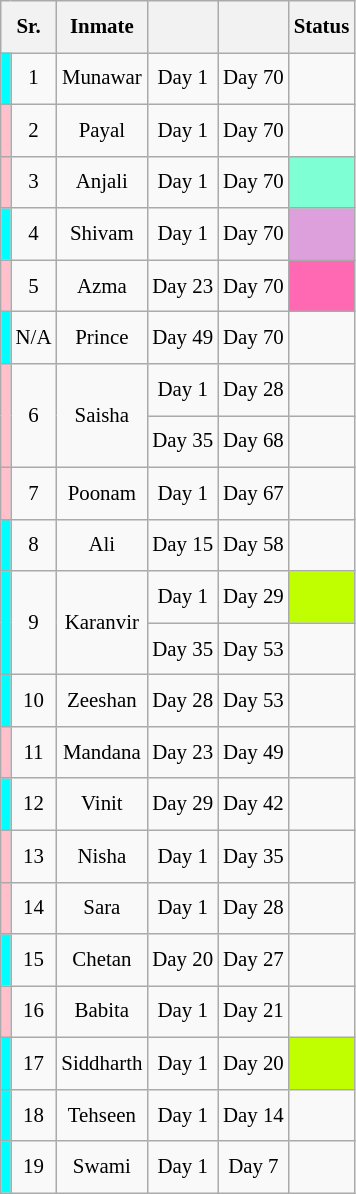<table class="wikitable sortable" style=" text-align:center; font-size:87%; line-height:28px; width:auto;">
<tr>
<th colspan="2" scope="col">Sr.</th>
<th>Inmate</th>
<th scope="col"></th>
<th scope="col"></th>
<th scope="col">Status</th>
</tr>
<tr>
<td style="background:Cyan;"></td>
<td>1</td>
<td>Munawar</td>
<td>Day 1</td>
<td>Day 70</td>
<td></td>
</tr>
<tr>
<td style="background:Pink;"></td>
<td>2</td>
<td>Payal</td>
<td>Day 1</td>
<td>Day 70</td>
<td></td>
</tr>
<tr>
<td style="background:Pink;"></td>
<td>3</td>
<td>Anjali</td>
<td>Day 1</td>
<td>Day 70</td>
<td style="background:#7FFFD4;"></td>
</tr>
<tr>
<td style="background:Cyan;"></td>
<td>4</td>
<td>Shivam</td>
<td>Day 1</td>
<td>Day 70</td>
<td style="background:#DDA0DD;"></td>
</tr>
<tr>
<td style="background:pink;"></td>
<td>5</td>
<td>Azma</td>
<td>Day 23</td>
<td>Day 70</td>
<td style="background:#FF69B4;"></td>
</tr>
<tr>
<td style="background:cyan;"></td>
<td>N/A</td>
<td>Prince</td>
<td>Day 49</td>
<td>Day 70</td>
<td></td>
</tr>
<tr>
<td rowspan="2" style="background:pink;"></td>
<td rowspan="2">6</td>
<td rowspan="2">Saisha</td>
<td>Day 1</td>
<td>Day 28</td>
<td></td>
</tr>
<tr>
<td>Day 35</td>
<td>Day 68</td>
<td></td>
</tr>
<tr>
<td style="background:pink;"></td>
<td>7</td>
<td>Poonam</td>
<td>Day 1</td>
<td>Day 67</td>
<td></td>
</tr>
<tr>
<td style="background:cyan;"></td>
<td>8</td>
<td>Ali</td>
<td>Day 15</td>
<td>Day 58</td>
<td></td>
</tr>
<tr>
<td rowspan="2" style="background:cyan;"></td>
<td rowspan="2">9</td>
<td rowspan="2">Karanvir</td>
<td>Day 1</td>
<td>Day 29</td>
<td style="background:#BFFF00;"></td>
</tr>
<tr>
<td>Day 35</td>
<td>Day 53</td>
<td></td>
</tr>
<tr>
<td style="background:cyan;"></td>
<td>10</td>
<td>Zeeshan</td>
<td>Day 28</td>
<td>Day 53</td>
<td></td>
</tr>
<tr>
<td style="background:pink;"></td>
<td>11</td>
<td>Mandana</td>
<td>Day 23</td>
<td>Day 49</td>
<td></td>
</tr>
<tr>
<td style="background:cyan;"></td>
<td>12</td>
<td>Vinit</td>
<td>Day 29</td>
<td>Day 42</td>
<td></td>
</tr>
<tr>
<td style="background:pink;"></td>
<td>13</td>
<td>Nisha</td>
<td>Day 1</td>
<td>Day 35</td>
<td></td>
</tr>
<tr>
<td style="background:pink;"></td>
<td>14</td>
<td>Sara</td>
<td>Day 1</td>
<td>Day 28</td>
<td></td>
</tr>
<tr>
<td style="background:cyan;"></td>
<td>15</td>
<td>Chetan</td>
<td>Day 20</td>
<td>Day 27</td>
<td></td>
</tr>
<tr>
<td style="background:pink;"></td>
<td>16</td>
<td>Babita</td>
<td>Day 1</td>
<td>Day 21</td>
<td></td>
</tr>
<tr>
<td style="background:cyan;"></td>
<td>17</td>
<td>Siddharth</td>
<td>Day 1</td>
<td>Day 20</td>
<td style="background:#BFFF00;"></td>
</tr>
<tr>
<td style="background:cyan;"></td>
<td>18</td>
<td>Tehseen</td>
<td>Day 1</td>
<td>Day 14</td>
<td></td>
</tr>
<tr>
<td style="background:cyan;"></td>
<td>19</td>
<td>Swami</td>
<td>Day 1</td>
<td>Day 7</td>
<td></td>
</tr>
</table>
